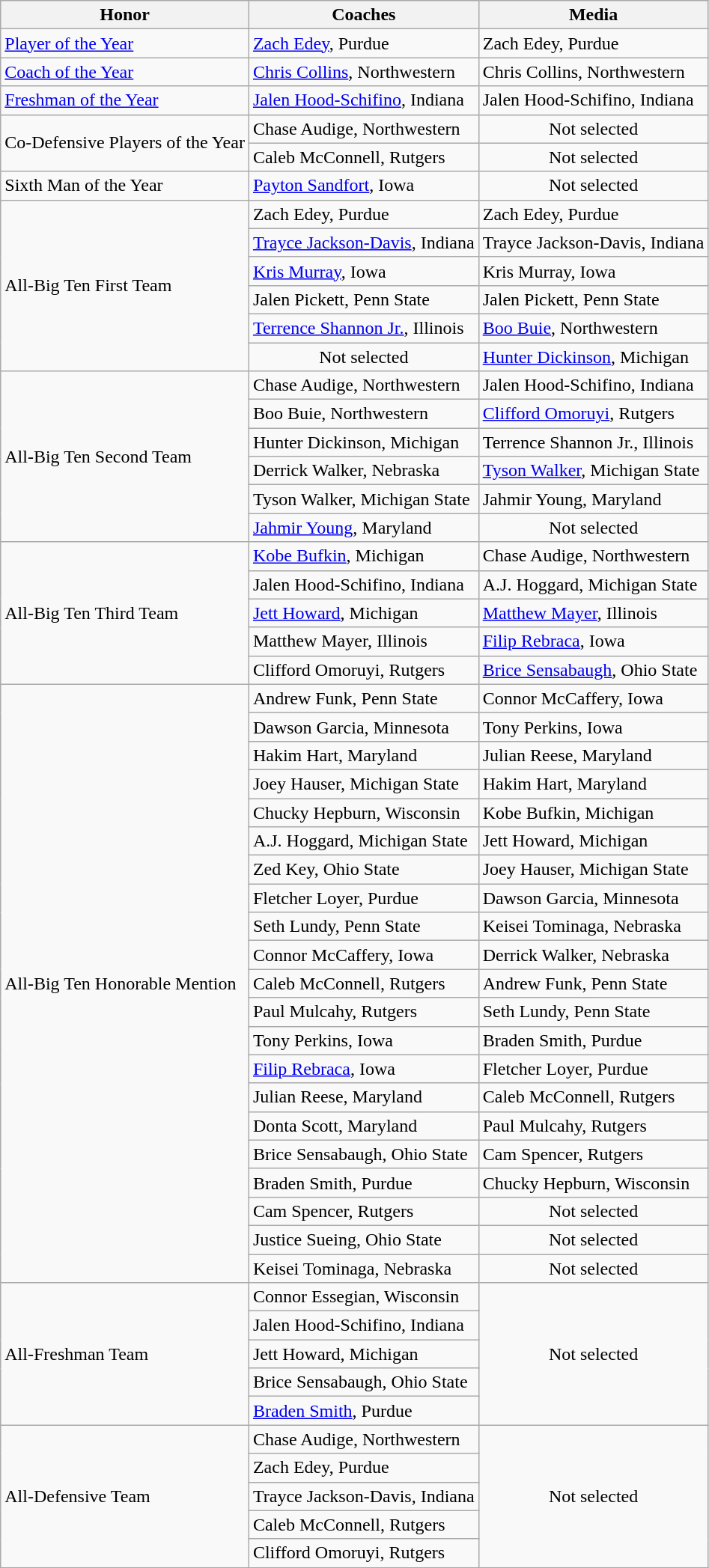<table class="wikitable" border="1">
<tr>
<th>Honor</th>
<th>Coaches</th>
<th>Media</th>
</tr>
<tr>
<td><a href='#'>Player of the Year</a></td>
<td><a href='#'>Zach Edey</a>, Purdue</td>
<td>Zach Edey, Purdue</td>
</tr>
<tr>
<td><a href='#'>Coach of the Year</a></td>
<td><a href='#'>Chris Collins</a>, Northwestern</td>
<td>Chris Collins, Northwestern</td>
</tr>
<tr>
<td><a href='#'>Freshman of the Year</a></td>
<td><a href='#'>Jalen Hood-Schifino</a>, Indiana</td>
<td>Jalen Hood-Schifino, Indiana</td>
</tr>
<tr>
<td rowspan=2 valign=middle>Co-Defensive Players of the Year</td>
<td>Chase Audige, Northwestern</td>
<td align=center>Not selected</td>
</tr>
<tr>
<td>Caleb McConnell, Rutgers</td>
<td align=center>Not selected</td>
</tr>
<tr>
<td>Sixth Man of the Year</td>
<td><a href='#'>Payton Sandfort</a>, Iowa</td>
<td align=center>Not selected</td>
</tr>
<tr>
<td rowspan=6 valign=middle>All-Big Ten First Team</td>
<td>Zach Edey, Purdue</td>
<td>Zach Edey, Purdue</td>
</tr>
<tr>
<td><a href='#'>Trayce Jackson-Davis</a>, Indiana</td>
<td>Trayce Jackson-Davis, Indiana</td>
</tr>
<tr>
<td><a href='#'>Kris Murray</a>, Iowa</td>
<td>Kris Murray, Iowa</td>
</tr>
<tr>
<td>Jalen Pickett, Penn State</td>
<td>Jalen Pickett, Penn State</td>
</tr>
<tr>
<td><a href='#'>Terrence Shannon Jr.</a>, Illinois</td>
<td><a href='#'>Boo Buie</a>, Northwestern</td>
</tr>
<tr>
<td align=center>Not selected</td>
<td><a href='#'>Hunter Dickinson</a>, Michigan</td>
</tr>
<tr>
<td rowspan=6 valign=middle>All-Big Ten Second Team</td>
<td>Chase Audige, Northwestern</td>
<td>Jalen Hood-Schifino, Indiana</td>
</tr>
<tr>
<td>Boo Buie, Northwestern</td>
<td><a href='#'>Clifford Omoruyi</a>, Rutgers</td>
</tr>
<tr>
<td>Hunter Dickinson, Michigan</td>
<td>Terrence Shannon Jr., Illinois</td>
</tr>
<tr>
<td>Derrick Walker, Nebraska</td>
<td><a href='#'>Tyson Walker</a>, Michigan State</td>
</tr>
<tr>
<td>Tyson Walker, Michigan State</td>
<td>Jahmir Young, Maryland</td>
</tr>
<tr>
<td><a href='#'>Jahmir Young</a>, Maryland</td>
<td align=center>Not selected</td>
</tr>
<tr>
<td rowspan=5 valign=middle>All-Big Ten Third Team</td>
<td><a href='#'>Kobe Bufkin</a>, Michigan</td>
<td>Chase Audige, Northwestern</td>
</tr>
<tr>
<td>Jalen Hood-Schifino, Indiana</td>
<td>A.J. Hoggard, Michigan State</td>
</tr>
<tr>
<td><a href='#'>Jett Howard</a>, Michigan</td>
<td><a href='#'>Matthew Mayer</a>, Illinois</td>
</tr>
<tr>
<td>Matthew Mayer, Illinois</td>
<td><a href='#'>Filip Rebraca</a>, Iowa</td>
</tr>
<tr>
<td>Clifford Omoruyi, Rutgers</td>
<td><a href='#'>Brice Sensabaugh</a>, Ohio State</td>
</tr>
<tr>
<td rowspan=21 valign=middle>All-Big Ten Honorable Mention</td>
<td>Andrew Funk, Penn State</td>
<td>Connor McCaffery, Iowa</td>
</tr>
<tr>
<td>Dawson Garcia, Minnesota</td>
<td>Tony Perkins, Iowa</td>
</tr>
<tr>
<td>Hakim Hart, Maryland</td>
<td>Julian Reese, Maryland</td>
</tr>
<tr>
<td>Joey Hauser, Michigan State</td>
<td>Hakim Hart, Maryland</td>
</tr>
<tr>
<td>Chucky Hepburn, Wisconsin</td>
<td>Kobe Bufkin, Michigan</td>
</tr>
<tr>
<td>A.J. Hoggard, Michigan State</td>
<td>Jett Howard, Michigan</td>
</tr>
<tr>
<td>Zed Key, Ohio State</td>
<td>Joey Hauser, Michigan State</td>
</tr>
<tr>
<td>Fletcher Loyer, Purdue</td>
<td>Dawson Garcia, Minnesota</td>
</tr>
<tr>
<td>Seth Lundy, Penn State</td>
<td>Keisei Tominaga, Nebraska</td>
</tr>
<tr>
<td>Connor McCaffery, Iowa</td>
<td>Derrick Walker, Nebraska</td>
</tr>
<tr>
<td>Caleb McConnell, Rutgers</td>
<td>Andrew Funk, Penn State</td>
</tr>
<tr>
<td>Paul Mulcahy, Rutgers</td>
<td>Seth Lundy, Penn State</td>
</tr>
<tr>
<td>Tony Perkins, Iowa</td>
<td>Braden Smith, Purdue</td>
</tr>
<tr>
<td><a href='#'>Filip Rebraca</a>, Iowa</td>
<td>Fletcher Loyer, Purdue</td>
</tr>
<tr>
<td>Julian Reese, Maryland</td>
<td>Caleb McConnell, Rutgers</td>
</tr>
<tr>
<td>Donta Scott, Maryland</td>
<td>Paul Mulcahy, Rutgers</td>
</tr>
<tr>
<td>Brice Sensabaugh, Ohio State</td>
<td>Cam Spencer, Rutgers</td>
</tr>
<tr>
<td>Braden Smith, Purdue</td>
<td>Chucky Hepburn, Wisconsin</td>
</tr>
<tr>
<td>Cam Spencer, Rutgers</td>
<td align=center>Not selected</td>
</tr>
<tr>
<td>Justice Sueing, Ohio State</td>
<td align=center>Not selected</td>
</tr>
<tr>
<td>Keisei Tominaga, Nebraska</td>
<td align=center>Not selected</td>
</tr>
<tr>
<td rowspan=5 valign=middle>All-Freshman Team</td>
<td>Connor Essegian, Wisconsin</td>
<td rowspan=5 colspan=1 align=center>Not selected</td>
</tr>
<tr>
<td>Jalen Hood-Schifino, Indiana</td>
</tr>
<tr>
<td>Jett Howard, Michigan</td>
</tr>
<tr>
<td>Brice Sensabaugh, Ohio State</td>
</tr>
<tr>
<td><a href='#'>Braden Smith</a>, Purdue</td>
</tr>
<tr>
<td rowspan=5 valign=middle>All-Defensive Team</td>
<td>Chase Audige, Northwestern</td>
<td rowspan=5 colspan=1 align=center>Not selected</td>
</tr>
<tr>
<td>Zach Edey, Purdue</td>
</tr>
<tr>
<td>Trayce Jackson-Davis, Indiana</td>
</tr>
<tr>
<td>Caleb McConnell, Rutgers</td>
</tr>
<tr>
<td>Clifford Omoruyi, Rutgers</td>
</tr>
</table>
